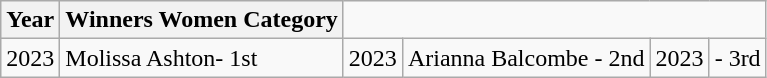<table class="wikitable">
<tr>
<th>Year</th>
<th>Winners Women Category</th>
</tr>
<tr>
<td>2023</td>
<td>Molissa Ashton- 1st</td>
<td>2023</td>
<td>Arianna Balcombe - 2nd</td>
<td>2023</td>
<td>- 3rd</td>
</tr>
</table>
